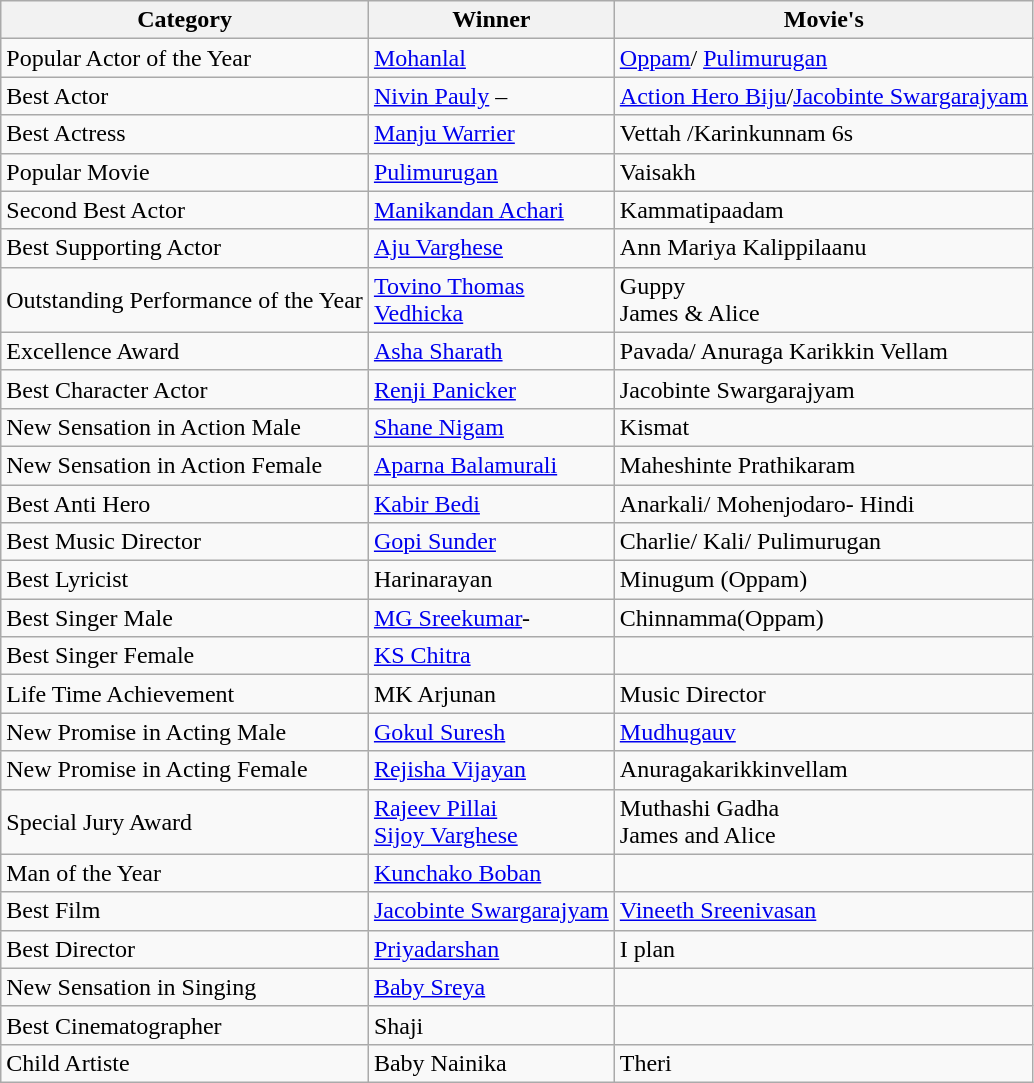<table class="wikitable">
<tr>
<th>Category</th>
<th>Winner</th>
<th>Movie's</th>
</tr>
<tr>
<td>Popular Actor of the Year</td>
<td><a href='#'>Mohanlal</a></td>
<td><a href='#'>Oppam</a>/ <a href='#'>Pulimurugan</a></td>
</tr>
<tr>
<td>Best Actor</td>
<td><a href='#'>Nivin Pauly</a> –</td>
<td><a href='#'>Action Hero Biju</a>/<a href='#'>Jacobinte Swargarajyam</a></td>
</tr>
<tr>
<td>Best Actress</td>
<td><a href='#'>Manju Warrier</a></td>
<td>Vettah /Karinkunnam 6s</td>
</tr>
<tr>
<td>Popular Movie</td>
<td><a href='#'>Pulimurugan</a></td>
<td>Vaisakh</td>
</tr>
<tr>
<td>Second Best Actor</td>
<td><a href='#'>Manikandan Achari</a></td>
<td>Kammatipaadam</td>
</tr>
<tr>
<td>Best Supporting Actor</td>
<td><a href='#'>Aju Varghese</a></td>
<td>Ann Mariya Kalippilaanu</td>
</tr>
<tr>
<td>Outstanding Performance of the Year</td>
<td><a href='#'>Tovino Thomas</a> <br><a href='#'>Vedhicka</a></td>
<td>Guppy<br>James & Alice</td>
</tr>
<tr>
<td>Excellence Award</td>
<td><a href='#'>Asha Sharath</a></td>
<td>Pavada/ Anuraga Karikkin Vellam</td>
</tr>
<tr>
<td>Best Character Actor</td>
<td><a href='#'>Renji Panicker</a></td>
<td>Jacobinte Swargarajyam</td>
</tr>
<tr>
<td>New Sensation in Action Male</td>
<td><a href='#'>Shane Nigam</a></td>
<td>Kismat</td>
</tr>
<tr>
<td>New Sensation in Action Female</td>
<td><a href='#'>Aparna Balamurali</a></td>
<td>Maheshinte Prathikaram</td>
</tr>
<tr>
<td>Best Anti Hero</td>
<td><a href='#'>Kabir Bedi</a></td>
<td>Anarkali/ Mohenjodaro- Hindi</td>
</tr>
<tr>
<td>Best Music Director</td>
<td><a href='#'>Gopi Sunder</a></td>
<td>Charlie/ Kali/ Pulimurugan</td>
</tr>
<tr>
<td>Best Lyricist</td>
<td>Harinarayan</td>
<td>Minugum (Oppam)</td>
</tr>
<tr>
<td>Best Singer Male</td>
<td><a href='#'>MG Sreekumar</a>-</td>
<td>Chinnamma(Oppam)</td>
</tr>
<tr>
<td>Best Singer Female</td>
<td><a href='#'>KS Chitra</a></td>
<td></td>
</tr>
<tr>
<td>Life Time Achievement</td>
<td>MK Arjunan</td>
<td>Music Director</td>
</tr>
<tr>
<td>New Promise in Acting Male</td>
<td><a href='#'>Gokul Suresh</a></td>
<td><a href='#'>Mudhugauv</a></td>
</tr>
<tr>
<td>New Promise in Acting Female</td>
<td><a href='#'>Rejisha Vijayan</a></td>
<td>Anuragakarikkinvellam</td>
</tr>
<tr>
<td>Special Jury Award</td>
<td><a href='#'>Rajeev Pillai</a> <br><a href='#'>Sijoy Varghese</a></td>
<td>Muthashi Gadha<br>James and Alice</td>
</tr>
<tr>
<td>Man of the Year</td>
<td><a href='#'>Kunchako Boban</a></td>
<td></td>
</tr>
<tr>
<td>Best Film</td>
<td><a href='#'>Jacobinte Swargarajyam</a></td>
<td><a href='#'>Vineeth Sreenivasan</a></td>
</tr>
<tr>
<td>Best Director</td>
<td><a href='#'>Priyadarshan</a></td>
<td>I plan</td>
</tr>
<tr>
<td>New Sensation in Singing</td>
<td><a href='#'>Baby Sreya</a></td>
<td></td>
</tr>
<tr>
<td>Best Cinematographer</td>
<td>Shaji</td>
<td></td>
</tr>
<tr>
<td>Child Artiste</td>
<td>Baby Nainika</td>
<td>Theri</td>
</tr>
</table>
